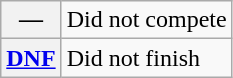<table class="wikitable">
<tr>
<th scope="row">—</th>
<td>Did not compete</td>
</tr>
<tr>
<th scope="row"><a href='#'>DNF</a></th>
<td>Did not finish</td>
</tr>
</table>
